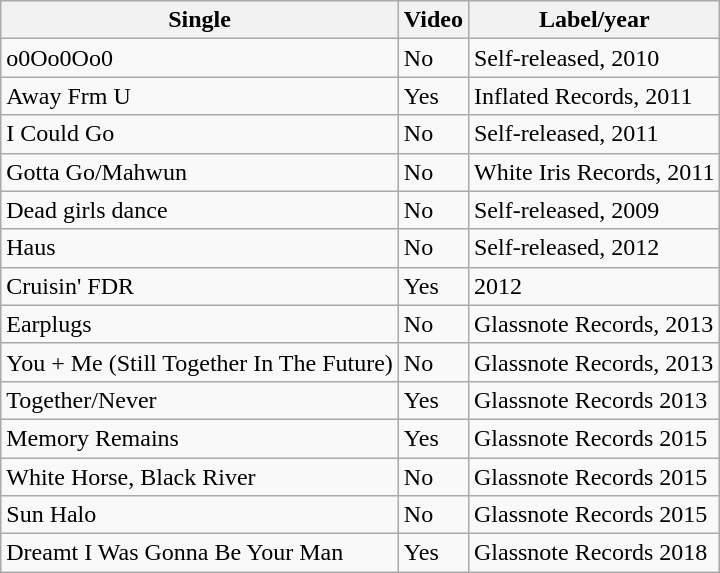<table class="wikitable">
<tr>
<th>Single</th>
<th>Video</th>
<th>Label/year</th>
</tr>
<tr>
<td>o0Oo0Oo0</td>
<td>No</td>
<td>Self-released, 2010</td>
</tr>
<tr>
<td>Away Frm U</td>
<td>Yes</td>
<td>Inflated Records, 2011</td>
</tr>
<tr>
<td>I Could Go</td>
<td>No</td>
<td>Self-released, 2011</td>
</tr>
<tr>
<td>Gotta Go/Mahwun</td>
<td>No</td>
<td>White Iris Records, 2011</td>
</tr>
<tr>
<td>Dead girls dance</td>
<td>No</td>
<td>Self-released, 2009</td>
</tr>
<tr>
<td>Haus</td>
<td>No</td>
<td>Self-released, 2012</td>
</tr>
<tr>
<td>Cruisin' FDR</td>
<td>Yes</td>
<td>2012</td>
</tr>
<tr>
<td>Earplugs</td>
<td>No</td>
<td>Glassnote Records, 2013</td>
</tr>
<tr>
<td>You + Me (Still Together In The Future)</td>
<td>No</td>
<td>Glassnote Records, 2013</td>
</tr>
<tr>
<td>Together/Never</td>
<td>Yes</td>
<td>Glassnote Records 2013</td>
</tr>
<tr>
<td>Memory Remains</td>
<td>Yes</td>
<td>Glassnote Records 2015</td>
</tr>
<tr>
<td>White Horse, Black River</td>
<td>No</td>
<td>Glassnote Records 2015</td>
</tr>
<tr>
<td>Sun Halo</td>
<td>No</td>
<td>Glassnote Records 2015</td>
</tr>
<tr>
<td>Dreamt I Was Gonna Be Your Man</td>
<td>Yes</td>
<td>Glassnote Records 2018</td>
</tr>
</table>
